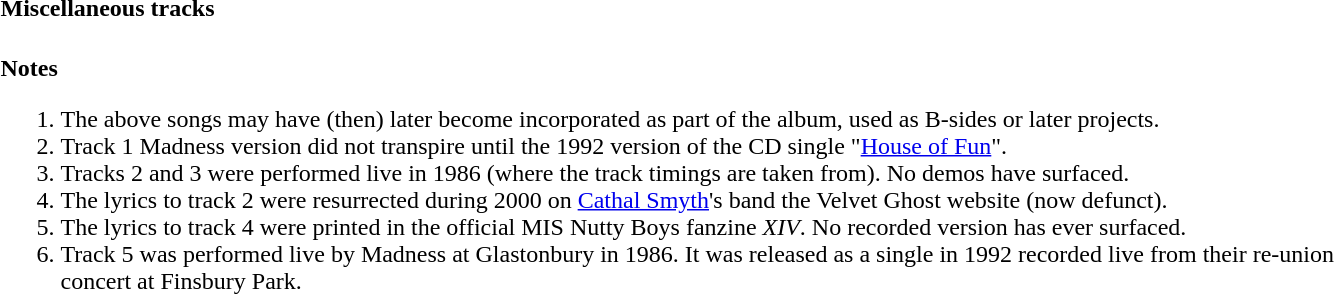<table class="collapsible collapsed" border="0" style="margin-right:20.45em">
<tr>
<th style="width:100%; text-align:left;">Miscellaneous tracks</th>
<th></th>
</tr>
<tr>
<td colspan="2"><br>
<strong>Notes</strong><ol><li>The above songs may have (then) later become incorporated as part of the album, used as B-sides or later projects.</li><li>Track 1 Madness version did not transpire until the 1992 version of the CD single "<a href='#'>House of Fun</a>".</li><li>Tracks 2 and 3 were performed live in 1986 (where the track timings are taken from). No demos have surfaced.</li><li>The lyrics to track 2 were resurrected during 2000 on <a href='#'>Cathal Smyth</a>'s band the Velvet Ghost website (now defunct).</li><li>The lyrics to track 4 were printed in the official MIS Nutty Boys fanzine <em>XIV</em>. No recorded version has ever surfaced.</li><li>Track 5 was performed live by Madness at Glastonbury in 1986. It was released as a single in 1992 recorded live from their re-union concert at Finsbury Park.</li></ol></td>
</tr>
</table>
